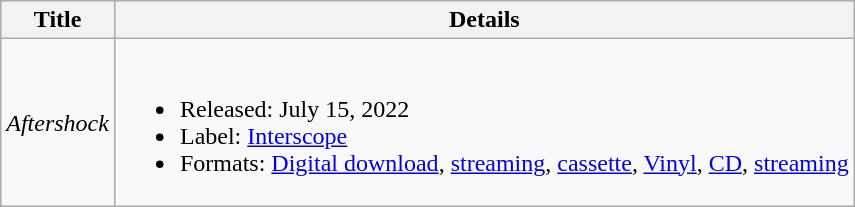<table class="wikitable">
<tr>
<th>Title</th>
<th>Details</th>
</tr>
<tr>
<td><em>Aftershock</em></td>
<td><br><ul><li>Released: July 15, 2022</li><li>Label: <a href='#'>Interscope</a></li><li>Formats: <a href='#'>Digital download</a>, <a href='#'>streaming</a>, <a href='#'>cassette</a>, <a href='#'>Vinyl</a>, <a href='#'>CD</a>, <a href='#'>streaming</a></li></ul></td>
</tr>
</table>
